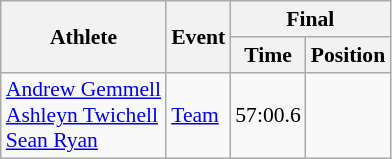<table class="wikitable" style="font-size:90%">
<tr>
<th rowspan=2>Athlete</th>
<th rowspan=2>Event</th>
<th colspan=2>Final</th>
</tr>
<tr>
<th>Time</th>
<th>Position</th>
</tr>
<tr>
<td rowspan=1><a href='#'>Andrew Gemmell</a><br><a href='#'>Ashleyn Twichell</a><br><a href='#'>Sean Ryan</a></td>
<td><a href='#'>Team</a></td>
<td align=center>57:00.6</td>
<td align=center></td>
</tr>
</table>
